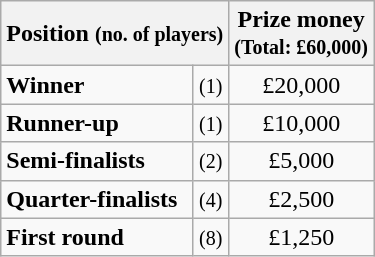<table class="wikitable">
<tr>
<th colspan=2>Position <small>(no. of players)</small></th>
<th>Prize money<br><small>(Total: £60,000)</small></th>
</tr>
<tr>
<td><strong>Winner</strong></td>
<td align=center><small>(1)</small></td>
<td align=center>£20,000</td>
</tr>
<tr>
<td><strong>Runner-up</strong></td>
<td align=center><small>(1)</small></td>
<td align=center>£10,000</td>
</tr>
<tr>
<td><strong>Semi-finalists</strong></td>
<td align=center><small>(2)</small></td>
<td align=center>£5,000</td>
</tr>
<tr>
<td><strong>Quarter-finalists</strong></td>
<td align=center><small>(4)</small></td>
<td align=center>£2,500</td>
</tr>
<tr>
<td><strong>First round</strong></td>
<td align=center><small>(8)</small></td>
<td align=center>£1,250</td>
</tr>
</table>
